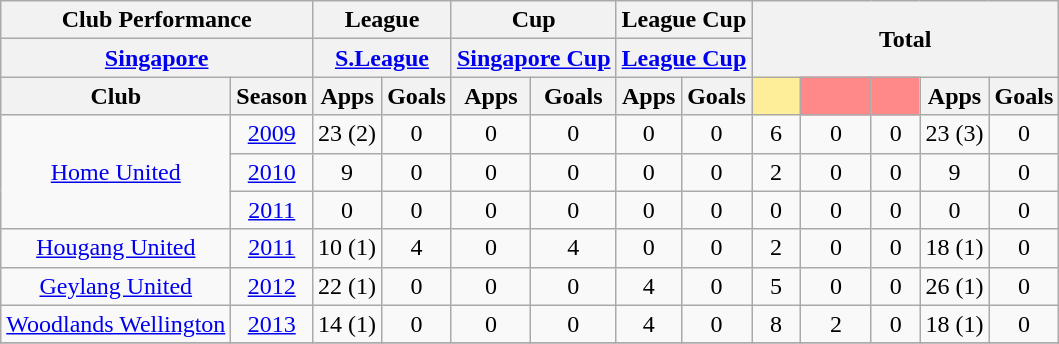<table class="wikitable" style="text-align:center;">
<tr>
<th colspan="2">Club Performance</th>
<th colspan="2">League</th>
<th colspan="2">Cup</th>
<th colspan="2">League Cup</th>
<th colspan="5" rowspan="2">Total</th>
</tr>
<tr>
<th colspan="2"><a href='#'>Singapore</a></th>
<th colspan="2"><a href='#'>S.League</a></th>
<th colspan="2"><a href='#'>Singapore Cup</a></th>
<th colspan="2"><a href='#'>League Cup</a></th>
</tr>
<tr>
<th>Club</th>
<th>Season</th>
<th>Apps</th>
<th>Goals</th>
<th>Apps</th>
<th>Goals</th>
<th>Apps</th>
<th>Goals</th>
<th style="width:25px; background:#fe9;"></th>
<th style="width:40px; background:#ff8888;"></th>
<th style="width:25px; background:#ff8888;"></th>
<th>Apps</th>
<th>Goals</th>
</tr>
<tr>
<td rowspan="3"><a href='#'>Home United</a></td>
<td><a href='#'>2009</a></td>
<td>23 (2)</td>
<td>0</td>
<td>0</td>
<td>0</td>
<td>0</td>
<td>0</td>
<td>6</td>
<td>0</td>
<td>0</td>
<td>23 (3)</td>
<td>0</td>
</tr>
<tr>
<td><a href='#'>2010</a></td>
<td>9</td>
<td>0</td>
<td>0</td>
<td>0</td>
<td>0</td>
<td>0</td>
<td>2</td>
<td>0</td>
<td>0</td>
<td>9</td>
<td>0</td>
</tr>
<tr>
<td><a href='#'>2011</a></td>
<td>0</td>
<td>0</td>
<td>0</td>
<td>0</td>
<td>0</td>
<td>0</td>
<td>0</td>
<td>0</td>
<td>0</td>
<td>0</td>
<td>0</td>
</tr>
<tr>
<td rowspan="1"><a href='#'>Hougang United</a></td>
<td><a href='#'>2011</a></td>
<td>10 (1)</td>
<td>4</td>
<td>0</td>
<td>4</td>
<td>0</td>
<td>0</td>
<td>2</td>
<td>0</td>
<td>0</td>
<td>18 (1)</td>
<td>0</td>
</tr>
<tr>
<td rowspan="1"><a href='#'>Geylang United</a></td>
<td><a href='#'>2012</a></td>
<td>22 (1)</td>
<td>0</td>
<td>0</td>
<td>0</td>
<td>4</td>
<td>0</td>
<td>5</td>
<td>0</td>
<td>0</td>
<td>26 (1)</td>
<td>0</td>
</tr>
<tr>
<td rowspan="1"><a href='#'>Woodlands Wellington</a></td>
<td><a href='#'>2013</a></td>
<td>14 (1)</td>
<td>0</td>
<td>0</td>
<td>0</td>
<td>4</td>
<td>0</td>
<td>8</td>
<td>2</td>
<td>0</td>
<td>18 (1)</td>
<td>0</td>
</tr>
<tr>
</tr>
</table>
